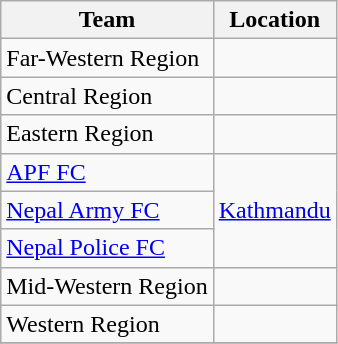<table class="wikitable sortable">
<tr>
<th>Team</th>
<th>Location</th>
</tr>
<tr>
<td>Far-Western Region</td>
<td></td>
</tr>
<tr>
<td>Central Region</td>
<td></td>
</tr>
<tr>
<td>Eastern Region</td>
<td></td>
</tr>
<tr>
<td><a href='#'>APF FC</a></td>
<td rowspan="3"><a href='#'>Kathmandu</a></td>
</tr>
<tr>
<td><a href='#'>Nepal Army FC</a></td>
</tr>
<tr>
<td><a href='#'>Nepal Police FC</a></td>
</tr>
<tr>
<td>Mid-Western Region</td>
<td></td>
</tr>
<tr>
<td>Western Region</td>
<td></td>
</tr>
<tr>
</tr>
</table>
